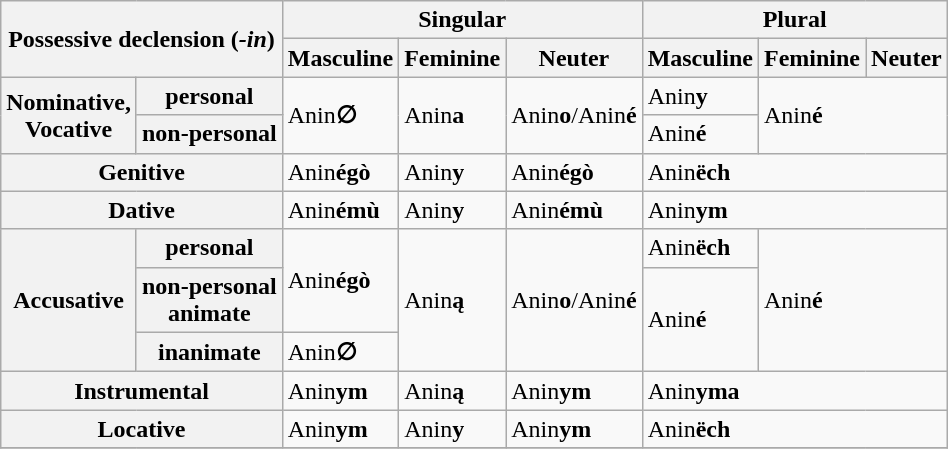<table class="wikitable">
<tr>
<th colspan="2" rowspan="2">Possessive declension (<em>-in</em>)</th>
<th colspan="3">Singular</th>
<th colspan="3">Plural</th>
</tr>
<tr>
<th>Masculine</th>
<th>Feminine</th>
<th>Neuter</th>
<th>Masculine</th>
<th>Feminine</th>
<th>Neuter</th>
</tr>
<tr>
<th rowspan="2">Nominative,<br>Vocative</th>
<th>personal</th>
<td rowspan="2">Anin<strong>∅</strong></td>
<td rowspan="2">Anin<strong>a</strong></td>
<td rowspan="2">Anin<strong>o</strong>/Anin<strong>é</strong></td>
<td>Anin<strong>y</strong></td>
<td colspan="2" rowspan="2">Anin<strong>é</strong></td>
</tr>
<tr>
<th>non-personal</th>
<td>Anin<strong>é</strong></td>
</tr>
<tr>
<th colspan="2">Genitive</th>
<td>Anin<strong>égò</strong></td>
<td>Anin<strong>y</strong></td>
<td>Anin<strong>égò</strong></td>
<td colspan="3">Anin<strong>ëch</strong></td>
</tr>
<tr>
<th colspan="2">Dative</th>
<td>Anin<strong>émù</strong></td>
<td>Anin<strong>y</strong></td>
<td>Anin<strong>émù</strong></td>
<td colspan="3">Anin<strong>ym</strong></td>
</tr>
<tr>
<th rowspan="3">Accusative</th>
<th>personal</th>
<td rowspan="2">Anin<strong>égò</strong></td>
<td rowspan="3">Anin<strong>ą</strong></td>
<td rowspan="3">Anin<strong>o</strong>/Anin<strong>é</strong></td>
<td>Anin<strong>ëch</strong></td>
<td colspan="2" rowspan="3">Anin<strong>é</strong></td>
</tr>
<tr>
<th>non-personal<br>animate</th>
<td rowspan="2">Anin<strong>é</strong></td>
</tr>
<tr>
<th>inanimate</th>
<td>Anin<strong>∅</strong></td>
</tr>
<tr>
<th colspan="2">Instrumental</th>
<td>Anin<strong>ym</strong></td>
<td>Anin<strong>ą</strong></td>
<td>Anin<strong>ym</strong></td>
<td colspan="3">Anin<strong>yma</strong></td>
</tr>
<tr>
<th colspan="2">Locative</th>
<td>Anin<strong>ym</strong></td>
<td>Anin<strong>y</strong></td>
<td>Anin<strong>ym</strong></td>
<td colspan="3">Anin<strong>ëch</strong></td>
</tr>
<tr>
</tr>
</table>
